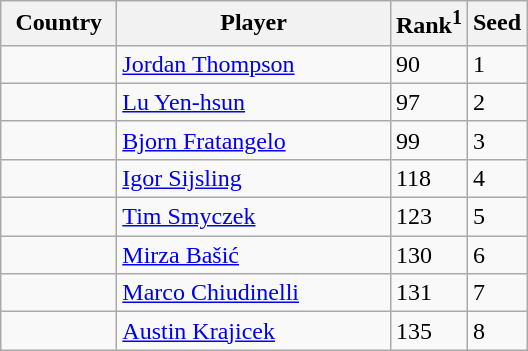<table class="sortable wikitable">
<tr>
<th width="70">Country</th>
<th width="175">Player</th>
<th>Rank<sup>1</sup></th>
<th>Seed</th>
</tr>
<tr>
<td></td>
<td><a href='#'>Jordan Thompson</a></td>
<td>90</td>
<td>1</td>
</tr>
<tr>
<td></td>
<td><a href='#'>Lu Yen-hsun</a></td>
<td>97</td>
<td>2</td>
</tr>
<tr>
<td></td>
<td><a href='#'>Bjorn Fratangelo</a></td>
<td>99</td>
<td>3</td>
</tr>
<tr>
<td></td>
<td><a href='#'>Igor Sijsling</a></td>
<td>118</td>
<td>4</td>
</tr>
<tr>
<td></td>
<td><a href='#'>Tim Smyczek</a></td>
<td>123</td>
<td>5</td>
</tr>
<tr>
<td></td>
<td><a href='#'>Mirza Bašić</a></td>
<td>130</td>
<td>6</td>
</tr>
<tr>
<td></td>
<td><a href='#'>Marco Chiudinelli</a></td>
<td>131</td>
<td>7</td>
</tr>
<tr>
<td></td>
<td><a href='#'>Austin Krajicek</a></td>
<td>135</td>
<td>8</td>
</tr>
</table>
